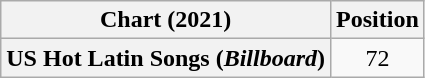<table class="wikitable plainrowheaders" style="text-align:center">
<tr>
<th scope="col">Chart (2021)</th>
<th scope="col">Position</th>
</tr>
<tr>
<th scope="row">US Hot Latin Songs (<em>Billboard</em>)</th>
<td>72</td>
</tr>
</table>
